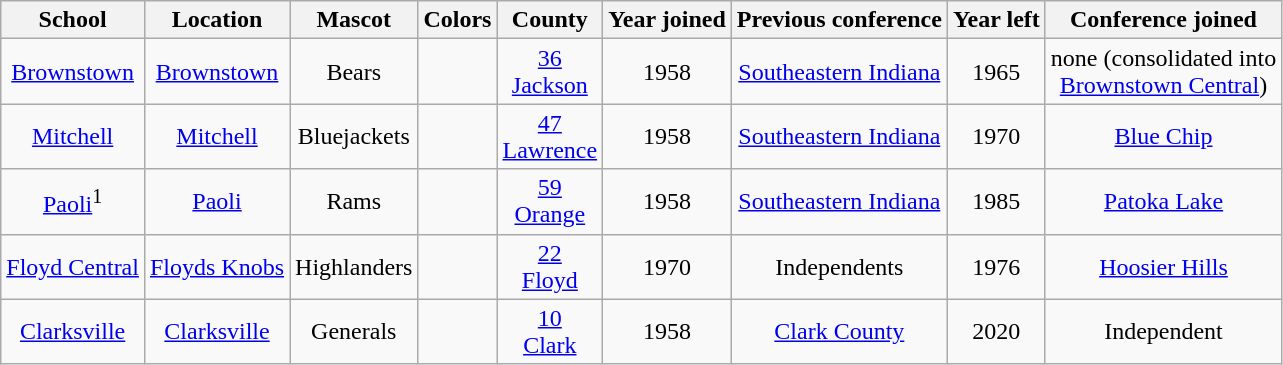<table class="wikitable" style="text-align:center">
<tr>
<th>School</th>
<th>Location</th>
<th>Mascot</th>
<th>Colors</th>
<th>County</th>
<th>Year joined</th>
<th>Previous conference</th>
<th>Year left</th>
<th>Conference joined</th>
</tr>
<tr>
<td><a href='#'>Brownstown</a></td>
<td><a href='#'>Brownstown</a></td>
<td>Bears</td>
<td>  </td>
<td><a href='#'>36 <br> Jackson</a></td>
<td>1958</td>
<td><a href='#'>Southeastern Indiana</a></td>
<td>1965</td>
<td>none (consolidated into <br> <a href='#'>Brownstown Central</a>)</td>
</tr>
<tr>
<td><a href='#'>Mitchell</a></td>
<td><a href='#'>Mitchell</a></td>
<td>Bluejackets</td>
<td>  </td>
<td><a href='#'>47 <br> Lawrence</a></td>
<td>1958</td>
<td><a href='#'>Southeastern Indiana</a></td>
<td>1970</td>
<td><a href='#'>Blue Chip</a></td>
</tr>
<tr>
<td><a href='#'>Paoli</a><sup>1</sup></td>
<td><a href='#'>Paoli</a></td>
<td>Rams</td>
<td>  </td>
<td><a href='#'>59 <br> Orange</a></td>
<td>1958</td>
<td><a href='#'>Southeastern Indiana</a></td>
<td>1985</td>
<td><a href='#'>Patoka Lake</a></td>
</tr>
<tr>
<td><a href='#'>Floyd Central</a></td>
<td><a href='#'>Floyds Knobs</a></td>
<td>Highlanders</td>
<td> </td>
<td><a href='#'>22 <br> Floyd</a></td>
<td>1970</td>
<td>Independents</td>
<td>1976</td>
<td><a href='#'>Hoosier Hills</a></td>
</tr>
<tr>
<td><a href='#'>Clarksville</a></td>
<td><a href='#'>Clarksville</a></td>
<td>Generals</td>
<td>  </td>
<td><a href='#'>10 <br> Clark</a></td>
<td>1958</td>
<td><a href='#'>Clark County</a></td>
<td>2020</td>
<td>Independent</td>
</tr>
</table>
